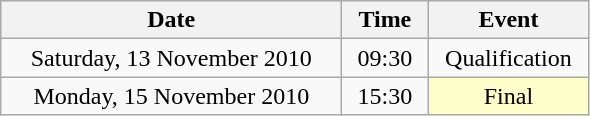<table class = "wikitable" style="text-align:center;">
<tr>
<th width=220>Date</th>
<th width=50>Time</th>
<th width=100>Event</th>
</tr>
<tr>
<td>Saturday, 13 November 2010</td>
<td>09:30</td>
<td>Qualification</td>
</tr>
<tr>
<td>Monday, 15 November 2010</td>
<td>15:30</td>
<td bgcolor=ffffcc>Final</td>
</tr>
</table>
